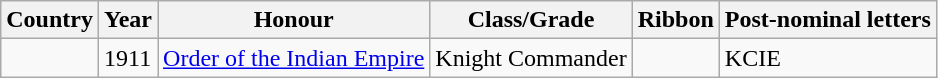<table class="wikitable">
<tr>
<th>Country</th>
<th>Year</th>
<th>Honour</th>
<th>Class/Grade</th>
<th><strong>Ribbon</strong></th>
<th>Post-nominal letters</th>
</tr>
<tr>
<td></td>
<td>1911</td>
<td><a href='#'>Order of the Indian Empire</a></td>
<td>Knight Commander</td>
<td></td>
<td>KCIE</td>
</tr>
</table>
